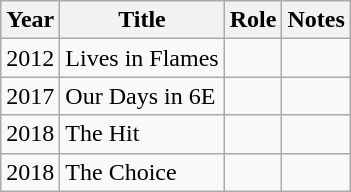<table class="wikitable sortable">
<tr>
<th>Year</th>
<th>Title</th>
<th>Role</th>
<th>Notes</th>
</tr>
<tr>
<td>2012</td>
<td>Lives in Flames</td>
<td></td>
<td></td>
</tr>
<tr>
<td>2017</td>
<td>Our Days in 6E</td>
<td></td>
<td></td>
</tr>
<tr>
<td>2018</td>
<td>The Hit</td>
<td></td>
<td></td>
</tr>
<tr>
<td>2018</td>
<td>The Choice</td>
<td></td>
<td></td>
</tr>
</table>
